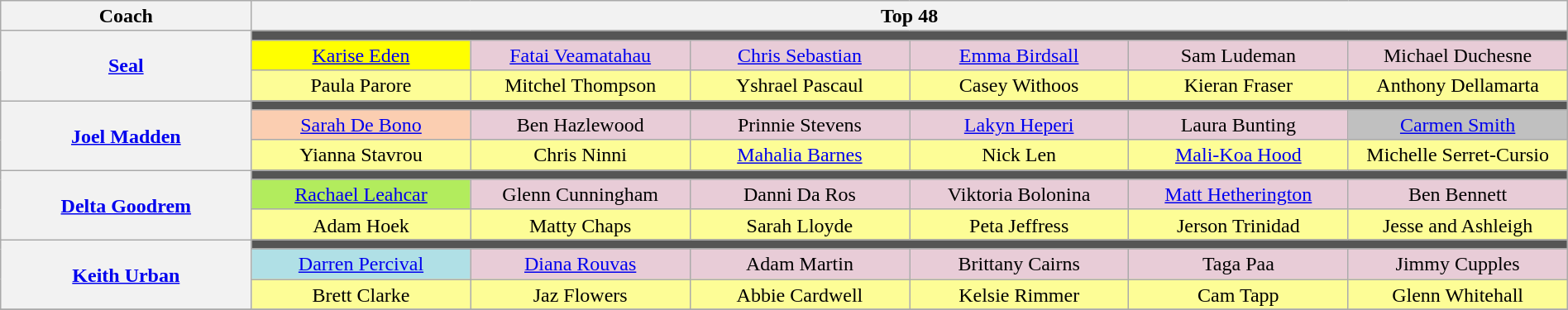<table class="wikitable" style="text-align:center; line-height:17px; width:100%;">
<tr>
<th scope="col" width="16%">Coach</th>
<th scope="col" width="90%" colspan="10">Top 48</th>
</tr>
<tr>
<th rowspan="3"><a href='#'>Seal</a></th>
<td colspan="6" style="background:#555555"></td>
</tr>
<tr>
<td style="background:yellow"><a href='#'>Karise Eden</a></td>
<td style="background:#E8CCD7"><a href='#'>Fatai Veamatahau</a></td>
<td style="background:#E8CCD7"><a href='#'>Chris Sebastian</a></td>
<td style="background:#E8CCD7"><a href='#'>Emma Birdsall</a></td>
<td style="background:#E8CCD7">Sam Ludeman</td>
<td style="background:#E8CCD7">Michael Duchesne</td>
</tr>
<tr>
<td style="background:#FDFD96">Paula Parore</td>
<td style="background:#FDFD96">Mitchel Thompson</td>
<td style="background:#FDFD96">Yshrael Pascaul</td>
<td style="background:#FDFD96">Casey Withoos</td>
<td style="background:#FDFD96">Kieran Fraser</td>
<td style="background:#FDFD96">Anthony Dellamarta</td>
</tr>
<tr>
<th rowspan="3"><a href='#'>Joel Madden</a></th>
<td colspan="6" style="background:#555555"></td>
</tr>
<tr>
<td style="background:#FBCEB1"><a href='#'>Sarah De Bono</a></td>
<td style="background:#E8CCD7">Ben Hazlewood</td>
<td style="background:#E8CCD7">Prinnie Stevens</td>
<td style="background:#E8CCD7"><a href='#'>Lakyn Heperi</a></td>
<td style="background:#E8CCD7">Laura Bunting</td>
<td style="background:silver"><a href='#'>Carmen Smith</a></td>
</tr>
<tr>
<td style="background:#FDFD96">Yianna Stavrou</td>
<td style="background:#FDFD96">Chris Ninni</td>
<td style="background:#FDFD96"><a href='#'>Mahalia Barnes</a></td>
<td style="background:#FDFD96">Nick Len</td>
<td style="background:#FDFD96"><a href='#'>Mali-Koa Hood</a></td>
<td style="background:#FDFD96">Michelle Serret-Cursio</td>
</tr>
<tr>
<th rowspan="3"><a href='#'>Delta Goodrem</a></th>
<td colspan="6" style="background:#555555"></td>
</tr>
<tr>
<td style="background:#B2EC5D" width="14%"><a href='#'>Rachael Leahcar</a></td>
<td style="background:#E8CCD7" width="14%">Glenn Cunningham</td>
<td style="background:#E8CCD7" width="14%">Danni Da Ros</td>
<td style="background:#E8CCD7" width="14%">Viktoria Bolonina</td>
<td style="background:#E8CCD7" width="14%"><a href='#'>Matt Hetherington</a></td>
<td style="background:#E8CCD7" width="14%">Ben Bennett</td>
</tr>
<tr>
<td style="background:#FDFD96">Adam Hoek</td>
<td style="background:#FDFD96">Matty Chaps</td>
<td style="background:#FDFD96">Sarah Lloyde</td>
<td style="background:#FDFD96">Peta Jeffress</td>
<td style="background:#FDFD96">Jerson Trinidad</td>
<td style="background:#FDFD96">Jesse and Ashleigh</td>
</tr>
<tr>
<th rowspan="3"><a href='#'>Keith Urban</a></th>
<td colspan="6" style="background:#555555"></td>
</tr>
<tr>
<td style="background:#B0E0E6"><a href='#'>Darren Percival</a></td>
<td style="background:#E8CCD7"><a href='#'>Diana Rouvas</a></td>
<td style="background:#E8CCD7">Adam Martin</td>
<td style="background:#E8CCD7">Brittany Cairns</td>
<td style="background:#E8CCD7">Taga Paa</td>
<td style="background:#E8CCD7">Jimmy Cupples</td>
</tr>
<tr>
<td style="background:#FDFD96">Brett Clarke</td>
<td style="background:#FDFD96">Jaz Flowers</td>
<td style="background:#FDFD96">Abbie Cardwell</td>
<td style="background:#FDFD96">Kelsie Rimmer</td>
<td style="background:#FDFD96">Cam Tapp</td>
<td style="background:#FDFD96">Glenn Whitehall</td>
</tr>
<tr>
</tr>
</table>
